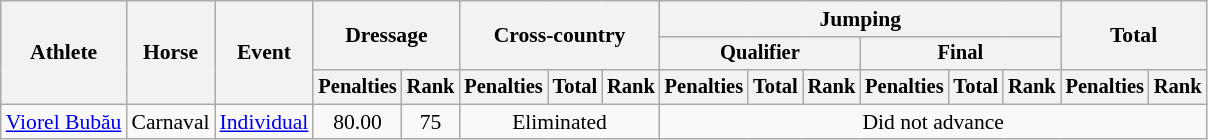<table class=wikitable style="font-size:90%">
<tr>
<th rowspan="3">Athlete</th>
<th rowspan="3">Horse</th>
<th rowspan="3">Event</th>
<th colspan="2" rowspan="2">Dressage</th>
<th colspan="3" rowspan="2">Cross-country</th>
<th colspan="6">Jumping</th>
<th colspan="2" rowspan="2">Total</th>
</tr>
<tr style="font-size:95%">
<th colspan="3">Qualifier</th>
<th colspan="3">Final</th>
</tr>
<tr style="font-size:95%">
<th>Penalties</th>
<th>Rank</th>
<th>Penalties</th>
<th>Total</th>
<th>Rank</th>
<th>Penalties</th>
<th>Total</th>
<th>Rank</th>
<th>Penalties</th>
<th>Total</th>
<th>Rank</th>
<th>Penalties</th>
<th>Rank</th>
</tr>
<tr align=center>
<td align=left><a href='#'>Viorel Bubău</a></td>
<td align=left>Carnaval</td>
<td align=left rowspan=5><a href='#'>Individual</a></td>
<td>80.00</td>
<td>75</td>
<td colspan=3>Eliminated</td>
<td colspan=8>Did not advance</td>
</tr>
</table>
